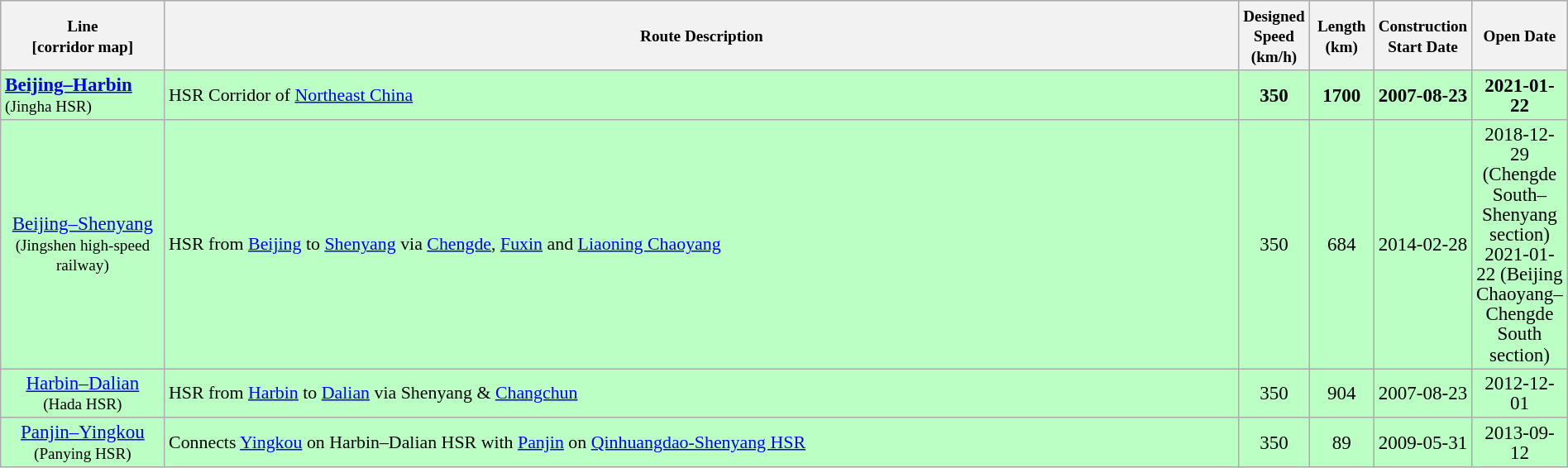<table class="wikitable sortable" style="width:100%; text-align:center; font-size:96%; line-height:1.05">
<tr>
<th style="width:125px; line-height:1.05"><small><strong>Line</strong><br>[corridor map]</small></th>
<th><small><strong>Route Description</strong></small></th>
<th style="width:40px; line-height:1.05"><small><strong>Designed<br>Speed<br>(km/h)</strong><br></small></th>
<th style="width:45px; line-height:1.05"><small><strong>Length<br>(km)</strong><br></small></th>
<th style="width:55px; line-height:1.05"><small><strong>Construction<br>Start Date</strong><br></small></th>
<th style="width:55px; line-height:1.05"><small><strong>Open Date</strong><br></small></th>
</tr>
<tr style="background:#bcffc5;">
<td style="font-size:100%; text-align:left; line-height:1.05"><strong><a href='#'>Beijing–Harbin</a></strong><br><small>(Jingha HSR)</small></td>
<td style="font-size:95%; text-align:left">HSR Corridor of <a href='#'>Northeast China</a></td>
<td><strong>350</strong></td>
<td><strong>1700</strong></td>
<td><strong>2007-08-23</strong></td>
<td><strong>2021-01-22</strong></td>
</tr>
<tr style="background:#bcffc5;">
<td><a href='#'>Beijing–Shenyang</a><br><small>(Jingshen high-speed railway)</small></td>
<td style="font-size:95%; text-align:left">HSR from <a href='#'>Beijing</a> to <a href='#'>Shenyang</a> via <a href='#'>Chengde</a>, <a href='#'>Fuxin</a> and <a href='#'>Liaoning Chaoyang</a></td>
<td>350</td>
<td>684</td>
<td>2014-02-28</td>
<td>2018-12-29 (Chengde South–Shenyang section)<br>2021-01-22 (Beijing Chaoyang–Chengde South section)</td>
</tr>
<tr style="background:#bcffc5;">
<td><a href='#'>Harbin–Dalian</a><br><small>(Hada HSR)</small></td>
<td style="font-size:95%; text-align:left">HSR from <a href='#'>Harbin</a> to <a href='#'>Dalian</a> via Shenyang & <a href='#'>Changchun</a></td>
<td>350</td>
<td>904</td>
<td>2007-08-23</td>
<td>2012-12-01</td>
</tr>
<tr style="background:#bcffc5;">
<td><a href='#'>Panjin–Yingkou</a><br><small>(Panying HSR)</small></td>
<td style="font-size:95%; text-align:left">Connects <a href='#'>Yingkou</a> on Harbin–Dalian HSR with <a href='#'>Panjin</a> on <a href='#'>Qinhuangdao-Shenyang HSR</a></td>
<td>350</td>
<td>89</td>
<td>2009-05-31</td>
<td>2013-09-12</td>
</tr>
</table>
